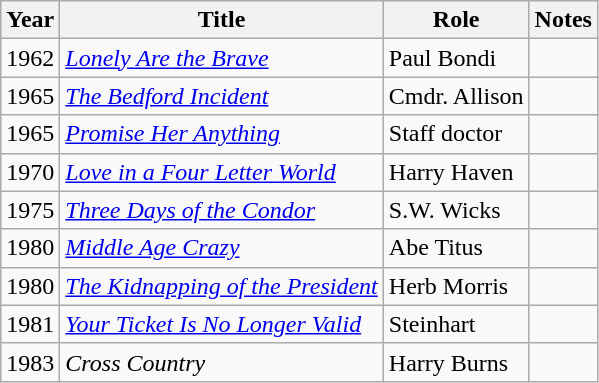<table class="wikitable sortable">
<tr>
<th>Year</th>
<th>Title</th>
<th>Role</th>
<th class="unsortable">Notes</th>
</tr>
<tr>
<td>1962</td>
<td><em><a href='#'>Lonely Are the Brave</a></em></td>
<td>Paul Bondi</td>
<td></td>
</tr>
<tr>
<td>1965</td>
<td data-sort-value="Bedford Incident, The"><em><a href='#'>The Bedford Incident</a></em></td>
<td>Cmdr. Allison</td>
<td></td>
</tr>
<tr>
<td>1965</td>
<td><em><a href='#'>Promise Her Anything</a></em></td>
<td>Staff doctor</td>
<td></td>
</tr>
<tr>
<td>1970</td>
<td><em><a href='#'>Love in a Four Letter World</a></em></td>
<td>Harry Haven</td>
<td></td>
</tr>
<tr>
<td>1975</td>
<td><em><a href='#'>Three Days of the Condor</a></em></td>
<td>S.W. Wicks</td>
<td></td>
</tr>
<tr>
<td>1980</td>
<td><em><a href='#'>Middle Age Crazy</a></em></td>
<td>Abe Titus</td>
<td></td>
</tr>
<tr>
<td>1980</td>
<td data-sort-value="Kidnapping of the President, The"><em><a href='#'>The Kidnapping of the President</a></em></td>
<td>Herb Morris</td>
<td></td>
</tr>
<tr>
<td>1981</td>
<td><em><a href='#'>Your Ticket Is No Longer Valid</a></em></td>
<td>Steinhart</td>
<td></td>
</tr>
<tr>
<td>1983</td>
<td><em>Cross Country</em></td>
<td>Harry Burns</td>
<td></td>
</tr>
</table>
